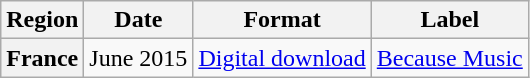<table class="wikitable plainrowheaders">
<tr>
<th scope="col">Region</th>
<th scope="col">Date</th>
<th scope="col">Format</th>
<th scope="col">Label</th>
</tr>
<tr>
<th scope="row">France</th>
<td>June 2015</td>
<td><a href='#'>Digital download</a></td>
<td><a href='#'>Because Music</a></td>
</tr>
</table>
